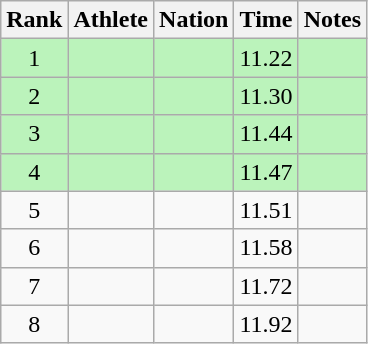<table class="wikitable sortable" style="text-align:center">
<tr>
<th>Rank</th>
<th>Athlete</th>
<th>Nation</th>
<th>Time</th>
<th>Notes</th>
</tr>
<tr bgcolor=#bbf3bb>
<td>1</td>
<td align=left></td>
<td align=left></td>
<td>11.22</td>
<td></td>
</tr>
<tr bgcolor=#bbf3bb>
<td>2</td>
<td align=left></td>
<td align=left></td>
<td>11.30</td>
<td></td>
</tr>
<tr bgcolor=#bbf3bb>
<td>3</td>
<td align=left></td>
<td align=left></td>
<td>11.44</td>
<td></td>
</tr>
<tr bgcolor=#bbf3bb>
<td>4</td>
<td align=left></td>
<td align=left></td>
<td>11.47</td>
<td></td>
</tr>
<tr>
<td>5</td>
<td align=left></td>
<td align=left></td>
<td>11.51</td>
<td></td>
</tr>
<tr>
<td>6</td>
<td align=left></td>
<td align=left></td>
<td>11.58</td>
<td></td>
</tr>
<tr>
<td>7</td>
<td align=left></td>
<td align=left></td>
<td>11.72</td>
<td></td>
</tr>
<tr>
<td>8</td>
<td align=left></td>
<td align=left></td>
<td>11.92</td>
<td></td>
</tr>
</table>
